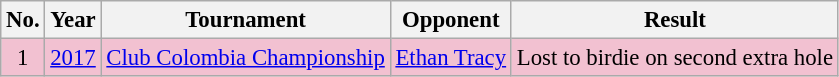<table class="wikitable" style="font-size:95%;">
<tr>
<th>No.</th>
<th>Year</th>
<th>Tournament</th>
<th>Opponent</th>
<th>Result</th>
</tr>
<tr style="background:#F2C1D1;">
<td align=center>1</td>
<td><a href='#'>2017</a></td>
<td><a href='#'>Club Colombia Championship</a></td>
<td> <a href='#'>Ethan Tracy</a></td>
<td>Lost to birdie on second extra hole</td>
</tr>
</table>
